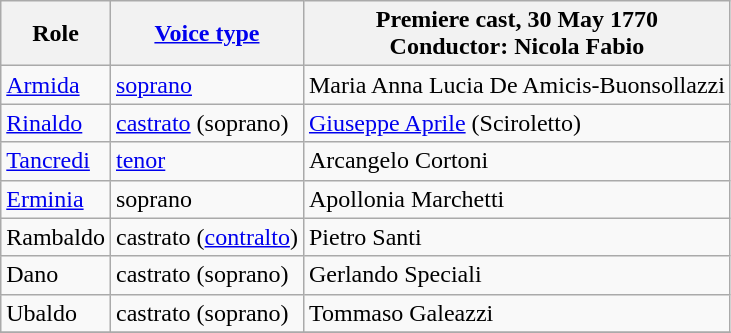<table class="wikitable">
<tr>
<th>Role</th>
<th><a href='#'>Voice type</a></th>
<th>Premiere cast, 30 May 1770<br>Conductor: Nicola Fabio</th>
</tr>
<tr>
<td><a href='#'>Armida</a></td>
<td><a href='#'>soprano</a></td>
<td>Maria Anna Lucia De Amicis-Buonsollazzi</td>
</tr>
<tr>
<td><a href='#'>Rinaldo</a></td>
<td><a href='#'>castrato</a> (soprano)</td>
<td><a href='#'>Giuseppe Aprile</a> (Sciroletto)</td>
</tr>
<tr>
<td><a href='#'>Tancredi</a></td>
<td><a href='#'>tenor</a></td>
<td>Arcangelo Cortoni</td>
</tr>
<tr>
<td><a href='#'>Erminia</a></td>
<td>soprano</td>
<td>Apollonia Marchetti</td>
</tr>
<tr>
<td>Rambaldo</td>
<td>castrato (<a href='#'>contralto</a>)</td>
<td>Pietro Santi</td>
</tr>
<tr>
<td>Dano</td>
<td>castrato (soprano)</td>
<td>Gerlando Speciali</td>
</tr>
<tr>
<td>Ubaldo</td>
<td>castrato (soprano)</td>
<td>Tommaso Galeazzi</td>
</tr>
<tr>
</tr>
</table>
